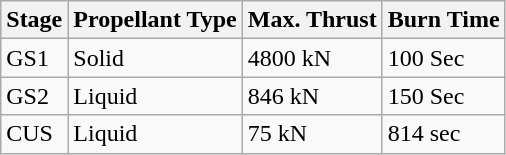<table class="wikitable">
<tr>
<th>Stage</th>
<th>Propellant Type</th>
<th>Max. Thrust</th>
<th>Burn Time</th>
</tr>
<tr>
<td>GS1</td>
<td>Solid</td>
<td>4800 kN</td>
<td>100 Sec</td>
</tr>
<tr>
<td>GS2</td>
<td>Liquid</td>
<td>846 kN</td>
<td>150 Sec</td>
</tr>
<tr>
<td>CUS</td>
<td>Liquid</td>
<td>75 kN</td>
<td>814 sec</td>
</tr>
</table>
